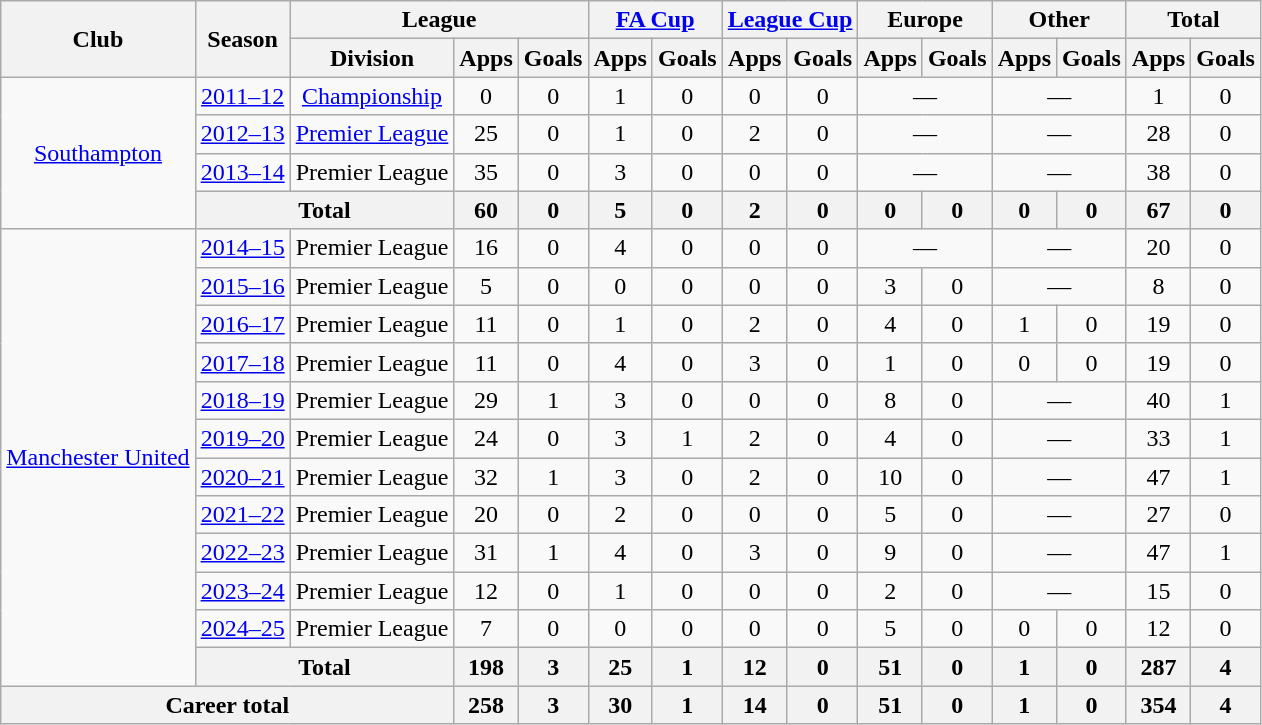<table class="wikitable" style="text-align: center;">
<tr>
<th rowspan="2">Club</th>
<th rowspan="2">Season</th>
<th colspan="3">League</th>
<th colspan="2"><a href='#'>FA Cup</a></th>
<th colspan="2"><a href='#'>League Cup</a></th>
<th colspan="2">Europe</th>
<th colspan="2">Other</th>
<th colspan="2">Total</th>
</tr>
<tr>
<th>Division</th>
<th>Apps</th>
<th>Goals</th>
<th>Apps</th>
<th>Goals</th>
<th>Apps</th>
<th>Goals</th>
<th>Apps</th>
<th>Goals</th>
<th>Apps</th>
<th>Goals</th>
<th>Apps</th>
<th>Goals</th>
</tr>
<tr>
<td rowspan="4"><a href='#'>Southampton</a></td>
<td><a href='#'>2011–12</a></td>
<td><a href='#'>Championship</a></td>
<td>0</td>
<td>0</td>
<td>1</td>
<td>0</td>
<td>0</td>
<td>0</td>
<td colspan="2">—</td>
<td colspan="2">—</td>
<td>1</td>
<td>0</td>
</tr>
<tr>
<td><a href='#'>2012–13</a></td>
<td><a href='#'>Premier League</a></td>
<td>25</td>
<td>0</td>
<td>1</td>
<td>0</td>
<td>2</td>
<td>0</td>
<td colspan="2">—</td>
<td colspan="2">—</td>
<td>28</td>
<td>0</td>
</tr>
<tr>
<td><a href='#'>2013–14</a></td>
<td>Premier League</td>
<td>35</td>
<td>0</td>
<td>3</td>
<td>0</td>
<td>0</td>
<td>0</td>
<td colspan="2">—</td>
<td colspan="2">—</td>
<td>38</td>
<td>0</td>
</tr>
<tr>
<th colspan="2">Total</th>
<th>60</th>
<th>0</th>
<th>5</th>
<th>0</th>
<th>2</th>
<th>0</th>
<th>0</th>
<th>0</th>
<th>0</th>
<th>0</th>
<th>67</th>
<th>0</th>
</tr>
<tr>
<td rowspan="12"><a href='#'>Manchester United</a></td>
<td><a href='#'>2014–15</a></td>
<td>Premier League</td>
<td>16</td>
<td>0</td>
<td>4</td>
<td>0</td>
<td>0</td>
<td>0</td>
<td colspan="2">—</td>
<td colspan="2">—</td>
<td>20</td>
<td>0</td>
</tr>
<tr>
<td><a href='#'>2015–16</a></td>
<td>Premier League</td>
<td>5</td>
<td>0</td>
<td>0</td>
<td>0</td>
<td>0</td>
<td>0</td>
<td>3</td>
<td>0</td>
<td colspan="2">—</td>
<td>8</td>
<td>0</td>
</tr>
<tr>
<td><a href='#'>2016–17</a></td>
<td>Premier League</td>
<td>11</td>
<td>0</td>
<td>1</td>
<td>0</td>
<td>2</td>
<td>0</td>
<td>4</td>
<td>0</td>
<td>1</td>
<td>0</td>
<td>19</td>
<td>0</td>
</tr>
<tr>
<td><a href='#'>2017–18</a></td>
<td>Premier League</td>
<td>11</td>
<td>0</td>
<td>4</td>
<td>0</td>
<td>3</td>
<td>0</td>
<td>1</td>
<td>0</td>
<td>0</td>
<td>0</td>
<td>19</td>
<td>0</td>
</tr>
<tr>
<td><a href='#'>2018–19</a></td>
<td>Premier League</td>
<td>29</td>
<td>1</td>
<td>3</td>
<td>0</td>
<td>0</td>
<td>0</td>
<td>8</td>
<td>0</td>
<td colspan="2">—</td>
<td>40</td>
<td>1</td>
</tr>
<tr>
<td><a href='#'>2019–20</a></td>
<td>Premier League</td>
<td>24</td>
<td>0</td>
<td>3</td>
<td>1</td>
<td>2</td>
<td>0</td>
<td>4</td>
<td>0</td>
<td colspan="2">—</td>
<td>33</td>
<td>1</td>
</tr>
<tr>
<td><a href='#'>2020–21</a></td>
<td>Premier League</td>
<td>32</td>
<td>1</td>
<td>3</td>
<td>0</td>
<td>2</td>
<td>0</td>
<td>10</td>
<td>0</td>
<td colspan="2">—</td>
<td>47</td>
<td>1</td>
</tr>
<tr>
<td><a href='#'>2021–22</a></td>
<td>Premier League</td>
<td>20</td>
<td>0</td>
<td>2</td>
<td>0</td>
<td>0</td>
<td>0</td>
<td>5</td>
<td>0</td>
<td colspan="2">—</td>
<td>27</td>
<td>0</td>
</tr>
<tr>
<td><a href='#'>2022–23</a></td>
<td>Premier League</td>
<td>31</td>
<td>1</td>
<td>4</td>
<td>0</td>
<td>3</td>
<td>0</td>
<td>9</td>
<td>0</td>
<td colspan="2">—</td>
<td>47</td>
<td>1</td>
</tr>
<tr>
<td><a href='#'>2023–24</a></td>
<td>Premier League</td>
<td>12</td>
<td>0</td>
<td>1</td>
<td>0</td>
<td>0</td>
<td>0</td>
<td>2</td>
<td>0</td>
<td colspan="2">—</td>
<td>15</td>
<td>0</td>
</tr>
<tr>
<td><a href='#'>2024–25</a></td>
<td>Premier League</td>
<td>7</td>
<td>0</td>
<td>0</td>
<td>0</td>
<td>0</td>
<td>0</td>
<td>5</td>
<td>0</td>
<td>0</td>
<td>0</td>
<td>12</td>
<td>0</td>
</tr>
<tr>
<th colspan="2">Total</th>
<th>198</th>
<th>3</th>
<th>25</th>
<th>1</th>
<th>12</th>
<th>0</th>
<th>51</th>
<th>0</th>
<th>1</th>
<th>0</th>
<th>287</th>
<th>4</th>
</tr>
<tr>
<th colspan="3">Career total</th>
<th>258</th>
<th>3</th>
<th>30</th>
<th>1</th>
<th>14</th>
<th>0</th>
<th>51</th>
<th>0</th>
<th>1</th>
<th>0</th>
<th>354</th>
<th>4</th>
</tr>
</table>
